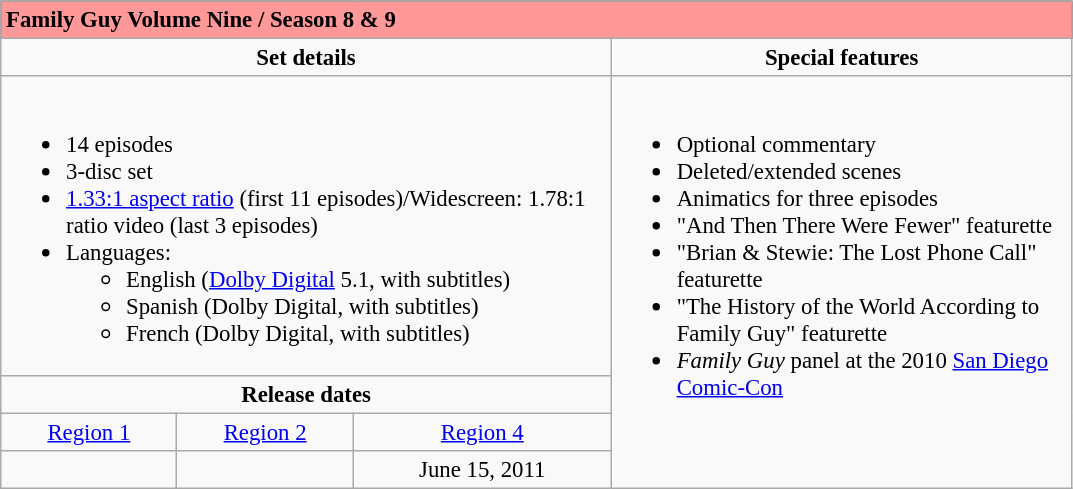<table class="wikitable" style="font-size: 95%;">
<tr style="background:#000111">
<td colspan="5" style="background:#f99;"><strong>Family Guy Volume Nine / Season 8 & 9</strong></td>
</tr>
<tr style="vertical-align:top; text-align:center;">
<td style="width:400px;" colspan="3"><strong>Set details</strong></td>
<td style="width:300px; "><strong>Special features</strong></td>
</tr>
<tr valign="top">
<td colspan="3"  style="text-align:left; width:400px;"><br><ul><li>14 episodes</li><li>3-disc set</li><li><a href='#'>1.33:1 aspect ratio</a> (first 11 episodes)/Widescreen: 1.78:1 ratio video (last 3 episodes)</li><li>Languages:<ul><li>English (<a href='#'>Dolby Digital</a> 5.1, with subtitles)</li><li>Spanish (Dolby Digital, with subtitles)</li><li>French (Dolby Digital, with subtitles)</li></ul></li></ul></td>
<td rowspan="4"  style="text-align:left; width:300px;"><br><ul><li>Optional commentary</li><li>Deleted/extended scenes</li><li>Animatics for three episodes</li><li>"And Then There Were Fewer" featurette</li><li>"Brian & Stewie: The Lost Phone Call" featurette</li><li>"The History of the World According to Family Guy" featurette</li><li><em>Family Guy</em> panel at the 2010 <a href='#'>San Diego Comic-Con</a></li></ul></td>
</tr>
<tr>
<td colspan="3" style="text-align:center;"><strong>Release dates</strong></td>
</tr>
<tr>
<td style="text-align:center;"><a href='#'>Region 1</a></td>
<td style="text-align:center;"><a href='#'>Region 2</a></td>
<td style="text-align:center;"><a href='#'>Region 4</a></td>
</tr>
<tr>
<td style="text-align:center;"></td>
<td style="text-align:center;"></td>
<td style="text-align:center;">June 15, 2011</td>
</tr>
</table>
